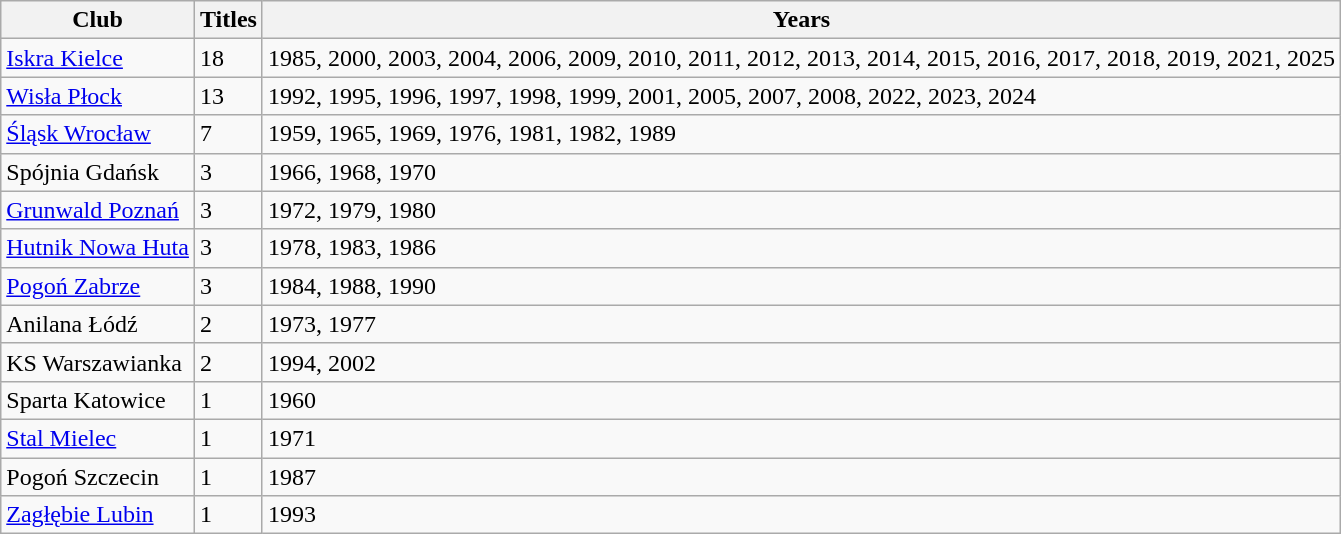<table class="wikitable">
<tr>
<th>Club</th>
<th>Titles</th>
<th>Years</th>
</tr>
<tr>
<td><a href='#'>Iskra Kielce</a></td>
<td>18</td>
<td>1985, 2000, 2003, 2004, 2006, 2009, 2010, 2011, 2012, 2013, 2014, 2015, 2016, 2017, 2018, 2019, 2021, 2025</td>
</tr>
<tr>
<td><a href='#'>Wisła Płock</a></td>
<td>13</td>
<td>1992, 1995, 1996, 1997, 1998, 1999, 2001, 2005, 2007, 2008, 2022, 2023, 2024</td>
</tr>
<tr>
<td><a href='#'>Śląsk Wrocław</a></td>
<td>7</td>
<td>1959, 1965, 1969, 1976, 1981, 1982, 1989</td>
</tr>
<tr>
<td>Spójnia Gdańsk</td>
<td>3</td>
<td>1966, 1968, 1970</td>
</tr>
<tr>
<td><a href='#'>Grunwald Poznań</a></td>
<td>3</td>
<td>1972, 1979, 1980</td>
</tr>
<tr>
<td><a href='#'>Hutnik Nowa Huta</a></td>
<td>3</td>
<td>1978, 1983, 1986</td>
</tr>
<tr>
<td><a href='#'>Pogoń Zabrze</a></td>
<td>3</td>
<td>1984, 1988, 1990</td>
</tr>
<tr>
<td>Anilana Łódź</td>
<td>2</td>
<td>1973, 1977</td>
</tr>
<tr>
<td>KS Warszawianka</td>
<td>2</td>
<td>1994, 2002</td>
</tr>
<tr>
<td>Sparta Katowice</td>
<td>1</td>
<td>1960</td>
</tr>
<tr>
<td><a href='#'>Stal Mielec</a></td>
<td>1</td>
<td>1971</td>
</tr>
<tr>
<td>Pogoń Szczecin</td>
<td>1</td>
<td>1987</td>
</tr>
<tr>
<td><a href='#'>Zagłębie Lubin</a></td>
<td>1</td>
<td>1993</td>
</tr>
</table>
